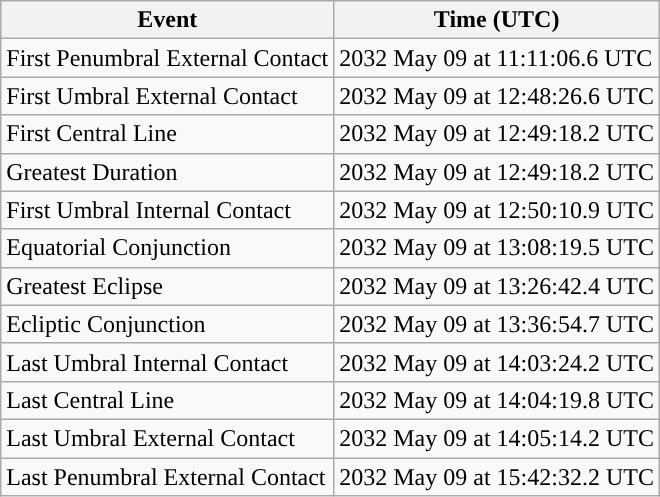<table class="wikitable">
<tr>
<th>Event</th>
<th>Time (UTC)</th>
</tr>
<tr>
<td>First Penumbral External Contact</td>
<td>2032 May 09 at 11:11:06.6 UTC</td>
</tr>
<tr>
<td>First Umbral External Contact</td>
<td>2032 May 09 at 12:48:26.6 UTC</td>
</tr>
<tr>
<td>First Central Line</td>
<td>2032 May 09 at 12:49:18.2 UTC</td>
</tr>
<tr>
<td>Greatest Duration</td>
<td>2032 May 09 at 12:49:18.2 UTC</td>
</tr>
<tr>
<td>First Umbral Internal Contact</td>
<td>2032 May 09 at 12:50:10.9 UTC</td>
</tr>
<tr>
<td>Equatorial Conjunction</td>
<td>2032 May 09 at 13:08:19.5 UTC</td>
</tr>
<tr>
<td>Greatest Eclipse</td>
<td>2032 May 09 at 13:26:42.4 UTC</td>
</tr>
<tr>
<td>Ecliptic Conjunction</td>
<td>2032 May 09 at 13:36:54.7 UTC</td>
</tr>
<tr>
<td>Last Umbral Internal Contact</td>
<td>2032 May 09 at 14:03:24.2 UTC</td>
</tr>
<tr>
<td>Last Central Line</td>
<td>2032 May 09 at 14:04:19.8 UTC</td>
</tr>
<tr>
<td>Last Umbral External Contact</td>
<td>2032 May 09 at 14:05:14.2 UTC</td>
</tr>
<tr>
<td>Last Penumbral External Contact</td>
<td>2032 May 09 at 15:42:32.2 UTC</td>
</tr>
</table>
